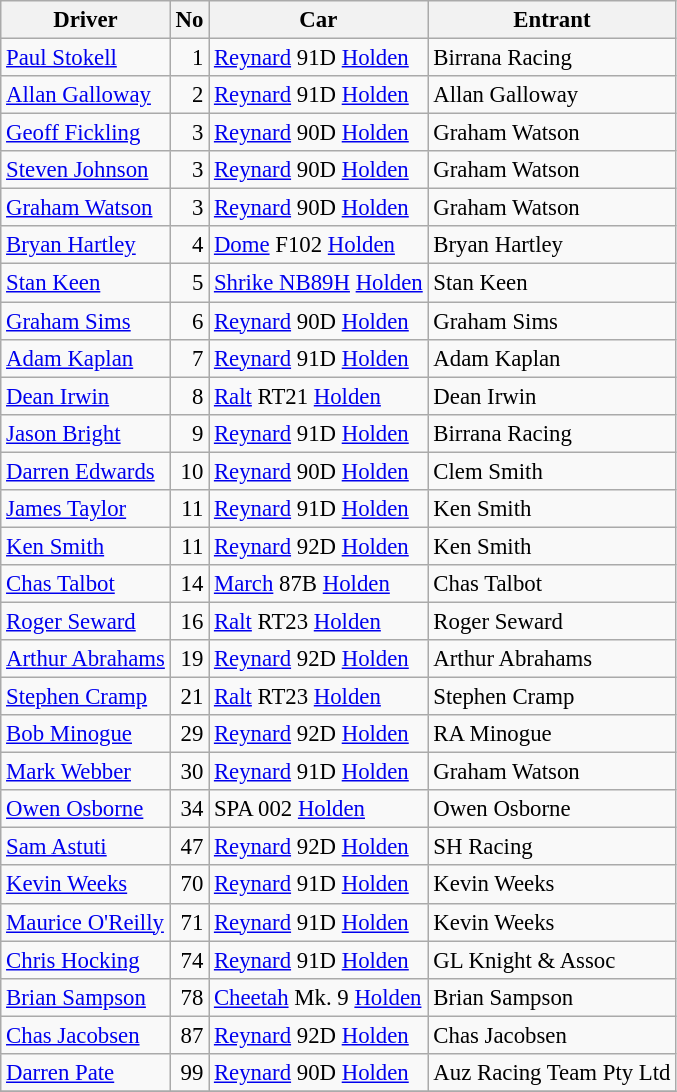<table class="wikitable" style="font-size: 95%;">
<tr>
<th>Driver</th>
<th>No</th>
<th>Car</th>
<th>Entrant</th>
</tr>
<tr>
<td> <a href='#'>Paul Stokell</a></td>
<td align="right">1</td>
<td><a href='#'>Reynard</a> 91D <a href='#'>Holden</a></td>
<td>Birrana Racing</td>
</tr>
<tr>
<td> <a href='#'>Allan Galloway</a></td>
<td align="right">2</td>
<td><a href='#'>Reynard</a> 91D <a href='#'>Holden</a></td>
<td>Allan Galloway</td>
</tr>
<tr>
<td> <a href='#'>Geoff Fickling</a></td>
<td align="right">3</td>
<td><a href='#'>Reynard</a> 90D <a href='#'>Holden</a></td>
<td>Graham Watson</td>
</tr>
<tr>
<td> <a href='#'>Steven Johnson</a></td>
<td align="right">3</td>
<td><a href='#'>Reynard</a> 90D <a href='#'>Holden</a></td>
<td>Graham Watson</td>
</tr>
<tr>
<td> <a href='#'>Graham Watson</a></td>
<td align="right">3</td>
<td><a href='#'>Reynard</a> 90D <a href='#'>Holden</a></td>
<td>Graham Watson</td>
</tr>
<tr>
<td> <a href='#'>Bryan Hartley</a></td>
<td align="right">4</td>
<td><a href='#'>Dome</a> F102 <a href='#'>Holden</a></td>
<td>Bryan Hartley</td>
</tr>
<tr>
<td> <a href='#'>Stan Keen</a></td>
<td align="right">5</td>
<td><a href='#'>Shrike NB89H</a> <a href='#'>Holden</a></td>
<td>Stan Keen</td>
</tr>
<tr>
<td> <a href='#'>Graham Sims</a></td>
<td align="right">6</td>
<td><a href='#'>Reynard</a> 90D <a href='#'>Holden</a></td>
<td>Graham Sims</td>
</tr>
<tr>
<td> <a href='#'>Adam Kaplan</a></td>
<td align="right">7</td>
<td><a href='#'>Reynard</a> 91D <a href='#'>Holden</a></td>
<td>Adam Kaplan</td>
</tr>
<tr>
<td> <a href='#'>Dean Irwin</a></td>
<td align="right">8</td>
<td><a href='#'>Ralt</a> RT21 <a href='#'>Holden</a></td>
<td>Dean Irwin</td>
</tr>
<tr>
<td> <a href='#'>Jason Bright</a></td>
<td align="right">9</td>
<td><a href='#'>Reynard</a> 91D <a href='#'>Holden</a></td>
<td>Birrana Racing</td>
</tr>
<tr>
<td> <a href='#'>Darren Edwards</a></td>
<td align="right">10</td>
<td><a href='#'>Reynard</a> 90D <a href='#'>Holden</a></td>
<td>Clem Smith</td>
</tr>
<tr>
<td> <a href='#'>James Taylor</a></td>
<td align="right">11</td>
<td><a href='#'>Reynard</a> 91D <a href='#'>Holden</a></td>
<td>Ken Smith</td>
</tr>
<tr>
<td> <a href='#'>Ken Smith</a></td>
<td align="right">11</td>
<td><a href='#'>Reynard</a> 92D <a href='#'>Holden</a></td>
<td>Ken Smith</td>
</tr>
<tr>
<td> <a href='#'>Chas Talbot</a></td>
<td align="right">14</td>
<td><a href='#'>March</a> 87B <a href='#'>Holden</a></td>
<td>Chas Talbot</td>
</tr>
<tr>
<td> <a href='#'>Roger Seward</a></td>
<td align="right">16</td>
<td><a href='#'>Ralt</a> RT23 <a href='#'>Holden</a></td>
<td>Roger Seward</td>
</tr>
<tr>
<td> <a href='#'>Arthur Abrahams</a></td>
<td align="right">19</td>
<td><a href='#'>Reynard</a> 92D <a href='#'>Holden</a></td>
<td>Arthur Abrahams</td>
</tr>
<tr>
<td> <a href='#'>Stephen Cramp</a></td>
<td align="right">21</td>
<td><a href='#'>Ralt</a> RT23 <a href='#'>Holden</a></td>
<td>Stephen Cramp</td>
</tr>
<tr>
<td> <a href='#'>Bob Minogue</a></td>
<td align="right">29</td>
<td><a href='#'>Reynard</a> 92D <a href='#'>Holden</a></td>
<td>RA Minogue</td>
</tr>
<tr>
<td> <a href='#'>Mark Webber</a></td>
<td align="right">30</td>
<td><a href='#'>Reynard</a> 91D <a href='#'>Holden</a></td>
<td>Graham Watson</td>
</tr>
<tr>
<td> <a href='#'>Owen Osborne</a></td>
<td align="right">34</td>
<td>SPA 002 <a href='#'>Holden</a></td>
<td>Owen Osborne</td>
</tr>
<tr>
<td> <a href='#'>Sam Astuti</a></td>
<td align="right">47</td>
<td><a href='#'>Reynard</a> 92D <a href='#'>Holden</a></td>
<td>SH Racing</td>
</tr>
<tr>
<td> <a href='#'>Kevin Weeks</a></td>
<td align="right">70</td>
<td><a href='#'>Reynard</a> 91D <a href='#'>Holden</a></td>
<td>Kevin Weeks</td>
</tr>
<tr>
<td> <a href='#'>Maurice O'Reilly</a></td>
<td align="right">71</td>
<td><a href='#'>Reynard</a> 91D <a href='#'>Holden</a></td>
<td>Kevin Weeks</td>
</tr>
<tr>
<td> <a href='#'>Chris Hocking</a></td>
<td align="right">74</td>
<td><a href='#'>Reynard</a> 91D <a href='#'>Holden</a></td>
<td>GL Knight & Assoc</td>
</tr>
<tr>
<td> <a href='#'>Brian Sampson</a></td>
<td align="right">78</td>
<td><a href='#'>Cheetah</a> Mk. 9 <a href='#'>Holden</a></td>
<td>Brian Sampson</td>
</tr>
<tr>
<td> <a href='#'>Chas Jacobsen</a></td>
<td align="right">87</td>
<td><a href='#'>Reynard</a> 92D <a href='#'>Holden</a></td>
<td>Chas Jacobsen</td>
</tr>
<tr>
<td> <a href='#'>Darren Pate</a></td>
<td align="right">99</td>
<td><a href='#'>Reynard</a> 90D <a href='#'>Holden</a></td>
<td>Auz Racing Team Pty Ltd</td>
</tr>
<tr>
</tr>
</table>
